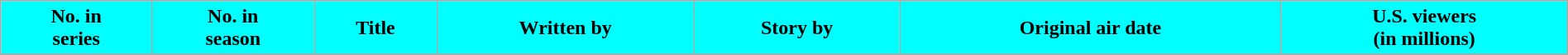<table class="wikitable plainrowheaders" style="width:100%;">
<tr style="color:black;">
<th scope="col" style="background:#00FFFF;">No. in<br>series</th>
<th scope="col" style="background:#00FFFF;">No. in<br>season</th>
<th scope="col" style="background:#00FFFF;">Title</th>
<th scope="col" style="background:#00FFFF;">Written by</th>
<th scope="col" style="background:#00FFFF;">Story by</th>
<th scope="col" style="background:#00FFFF;">Original  air date</th>
<th scope="col" style="background:#00FFFF;">U.S. viewers<br>(in millions)</th>
</tr>
<tr>
</tr>
</table>
